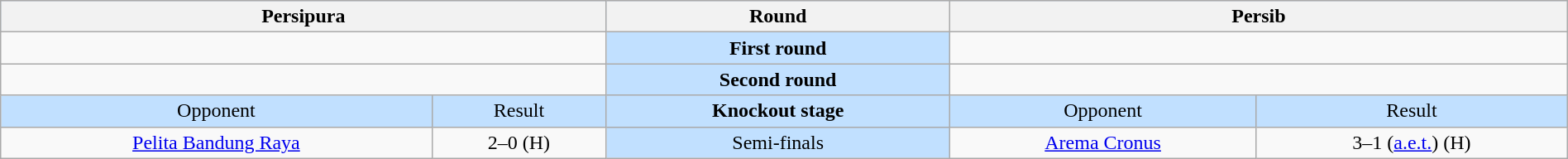<table class="wikitable" width="100%" style="text-align:center">
<tr valign=top bgcolor=#c1e0ff>
<th colspan="2" style="width:1*">Persipura</th>
<th>Round</th>
<th colspan="2" style="width:1*">Persib</th>
</tr>
<tr>
<td colspan="2" align="center"><br></td>
<td bgcolor=#c1e0ff><strong>First round</strong></td>
<td colspan="2" align="center"></td>
</tr>
<tr>
<td colspan="2" align="center"><br>
</td>
<td bgcolor=#c1e0ff><strong>Second round</strong></td>
<td colspan="2" align="center"><br>
</td>
</tr>
<tr valign=top bgcolor=#c1e0ff>
<td>Opponent</td>
<td>Result</td>
<td bgcolor="#c1e0ff"><strong>Knockout stage</strong></td>
<td>Opponent</td>
<td>Result</td>
</tr>
<tr>
<td><a href='#'>Pelita Bandung Raya</a></td>
<td>2–0 (H)</td>
<td bgcolor=#c1e0ff>Semi-finals</td>
<td><a href='#'>Arema Cronus</a></td>
<td>3–1 (<a href='#'>a.e.t.</a>) (H)</td>
</tr>
</table>
